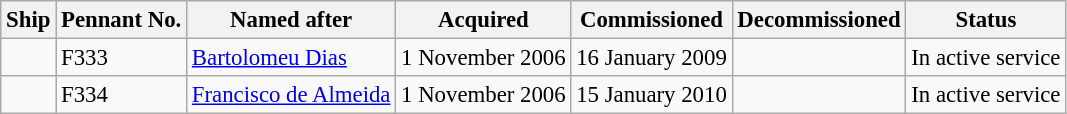<table class="wikitable" style="font-size:95%;">
<tr>
<th scope="col">Ship</th>
<th scope="col">Pennant No.</th>
<th scope="col">Named after</th>
<th scope="col">Acquired</th>
<th scope="col">Commissioned</th>
<th scope="col">Decommissioned</th>
<th scope="col">Status</th>
</tr>
<tr>
<td scope="row"></td>
<td>F333</td>
<td><a href='#'>Bartolomeu Dias</a></td>
<td>1 November 2006</td>
<td>16 January 2009</td>
<td></td>
<td>In active service</td>
</tr>
<tr>
<td scope="row"></td>
<td>F334</td>
<td><a href='#'>Francisco de Almeida</a></td>
<td>1 November 2006</td>
<td>15 January 2010</td>
<td></td>
<td>In active service</td>
</tr>
</table>
